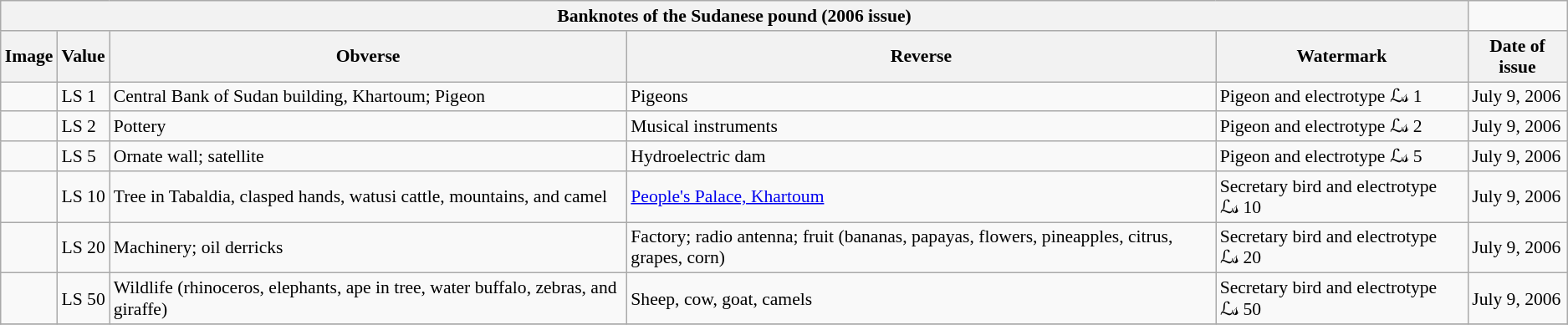<table class="wikitable" style="font-size: 90%">
<tr>
<th colspan="5">Banknotes of the Sudanese pound (2006 issue)</th>
</tr>
<tr>
<th>Image</th>
<th>Value</th>
<th>Obverse</th>
<th>Reverse</th>
<th>Watermark</th>
<th>Date of issue</th>
</tr>
<tr>
<td></td>
<td>LS 1</td>
<td>Central Bank of Sudan building, Khartoum; Pigeon</td>
<td>Pigeons</td>
<td>Pigeon and electrotype ℒ𝓈 1</td>
<td>July 9, 2006</td>
</tr>
<tr>
<td></td>
<td>LS 2</td>
<td>Pottery</td>
<td>Musical instruments</td>
<td>Pigeon and electrotype ℒ𝓈 2</td>
<td>July 9, 2006</td>
</tr>
<tr>
<td></td>
<td>LS 5</td>
<td>Ornate wall; satellite</td>
<td>Hydroelectric dam</td>
<td>Pigeon and electrotype ℒ𝓈 5</td>
<td>July 9, 2006</td>
</tr>
<tr>
<td></td>
<td>LS 10</td>
<td>Tree in Tabaldia, clasped hands, watusi cattle, mountains, and camel</td>
<td><a href='#'>People's Palace, Khartoum</a></td>
<td>Secretary bird and electrotype ℒ𝓈 10</td>
<td>July 9, 2006</td>
</tr>
<tr>
<td></td>
<td>LS 20</td>
<td>Machinery; oil derricks</td>
<td>Factory; radio antenna; fruit (bananas, papayas, flowers, pineapples, citrus, grapes, corn)</td>
<td>Secretary bird and electrotype ℒ𝓈 20</td>
<td>July 9, 2006</td>
</tr>
<tr>
<td></td>
<td>LS 50</td>
<td>Wildlife (rhinoceros, elephants, ape in tree, water buffalo, zebras, and giraffe)</td>
<td>Sheep, cow, goat, camels</td>
<td>Secretary bird and electrotype ℒ𝓈 50</td>
<td>July 9, 2006</td>
</tr>
<tr>
</tr>
</table>
